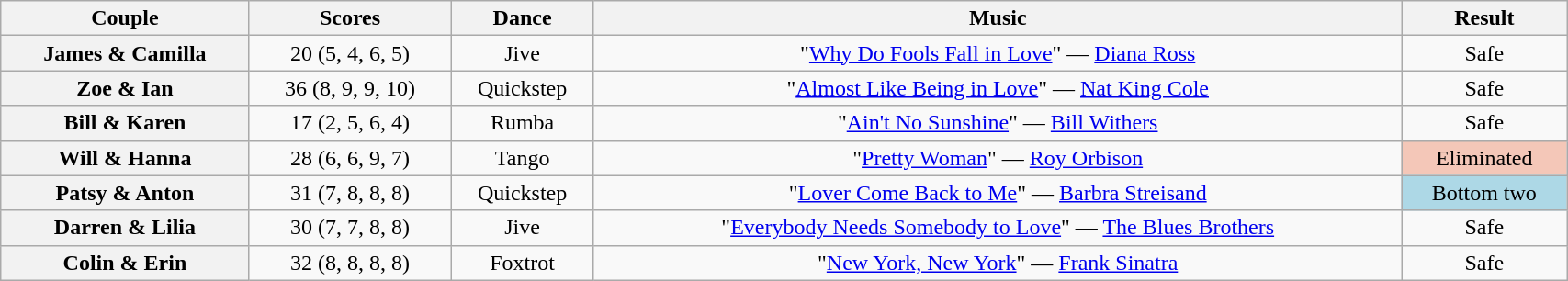<table class="wikitable sortable" style="text-align:center; width:90%">
<tr>
<th scope="col">Couple</th>
<th scope="col">Scores</th>
<th scope="col" class="unsortable">Dance</th>
<th scope="col" class="unsortable">Music</th>
<th scope="col" class="unsortable">Result</th>
</tr>
<tr>
<th scope="row">James & Camilla</th>
<td>20 (5, 4, 6, 5)</td>
<td>Jive</td>
<td>"<a href='#'>Why Do Fools Fall in Love</a>" — <a href='#'>Diana Ross</a></td>
<td>Safe</td>
</tr>
<tr>
<th scope="row">Zoe & Ian</th>
<td>36 (8, 9, 9, 10)</td>
<td>Quickstep</td>
<td>"<a href='#'>Almost Like Being in Love</a>" — <a href='#'>Nat King Cole</a></td>
<td>Safe</td>
</tr>
<tr>
<th scope="row">Bill & Karen</th>
<td>17 (2, 5, 6, 4)</td>
<td>Rumba</td>
<td>"<a href='#'>Ain't No Sunshine</a>" — <a href='#'>Bill Withers</a></td>
<td>Safe</td>
</tr>
<tr>
<th scope="row">Will & Hanna</th>
<td>28 (6, 6, 9, 7)</td>
<td>Tango</td>
<td>"<a href='#'>Pretty Woman</a>" — <a href='#'>Roy Orbison</a></td>
<td bgcolor="f4c7b8">Eliminated</td>
</tr>
<tr>
<th scope="row">Patsy & Anton</th>
<td>31 (7, 8, 8, 8)</td>
<td>Quickstep</td>
<td>"<a href='#'>Lover Come Back to Me</a>" — <a href='#'>Barbra Streisand</a></td>
<td bgcolor="lightblue">Bottom two</td>
</tr>
<tr>
<th scope="row">Darren & Lilia</th>
<td>30 (7, 7, 8, 8)</td>
<td>Jive</td>
<td>"<a href='#'>Everybody Needs Somebody to Love</a>" — <a href='#'>The Blues Brothers</a></td>
<td>Safe</td>
</tr>
<tr>
<th scope="row">Colin & Erin</th>
<td>32 (8, 8, 8, 8)</td>
<td>Foxtrot</td>
<td>"<a href='#'>New York, New York</a>" — <a href='#'>Frank Sinatra</a></td>
<td>Safe</td>
</tr>
</table>
